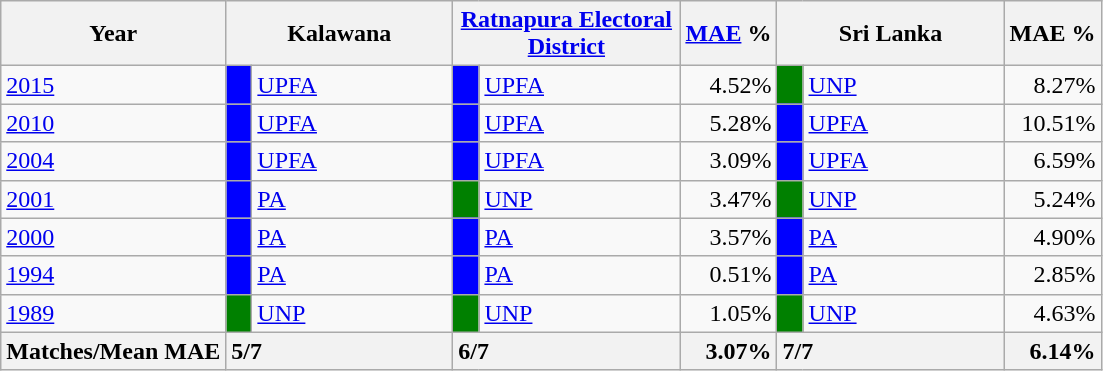<table class="wikitable">
<tr>
<th>Year</th>
<th colspan="2" width="144px">Kalawana</th>
<th colspan="2" width="144px"><a href='#'>Ratnapura Electoral District</a></th>
<th><a href='#'>MAE</a> %</th>
<th colspan="2" width="144px">Sri Lanka</th>
<th>MAE %</th>
</tr>
<tr>
<td><a href='#'>2015</a></td>
<td style="background-color:blue;" width="10px"></td>
<td style="text-align:left;"><a href='#'>UPFA</a></td>
<td style="background-color:blue;" width="10px"></td>
<td style="text-align:left;"><a href='#'>UPFA</a></td>
<td style="text-align:right;">4.52%</td>
<td style="background-color:green;" width="10px"></td>
<td style="text-align:left;"><a href='#'>UNP</a></td>
<td style="text-align:right;">8.27%</td>
</tr>
<tr>
<td><a href='#'>2010</a></td>
<td style="background-color:blue;" width="10px"></td>
<td style="text-align:left;"><a href='#'>UPFA</a></td>
<td style="background-color:blue;" width="10px"></td>
<td style="text-align:left;"><a href='#'>UPFA</a></td>
<td style="text-align:right;">5.28%</td>
<td style="background-color:blue;" width="10px"></td>
<td style="text-align:left;"><a href='#'>UPFA</a></td>
<td style="text-align:right;">10.51%</td>
</tr>
<tr>
<td><a href='#'>2004</a></td>
<td style="background-color:blue;" width="10px"></td>
<td style="text-align:left;"><a href='#'>UPFA</a></td>
<td style="background-color:blue;" width="10px"></td>
<td style="text-align:left;"><a href='#'>UPFA</a></td>
<td style="text-align:right;">3.09%</td>
<td style="background-color:blue;" width="10px"></td>
<td style="text-align:left;"><a href='#'>UPFA</a></td>
<td style="text-align:right;">6.59%</td>
</tr>
<tr>
<td><a href='#'>2001</a></td>
<td style="background-color:blue;" width="10px"></td>
<td style="text-align:left;"><a href='#'>PA</a></td>
<td style="background-color:green;" width="10px"></td>
<td style="text-align:left;"><a href='#'>UNP</a></td>
<td style="text-align:right;">3.47%</td>
<td style="background-color:green;" width="10px"></td>
<td style="text-align:left;"><a href='#'>UNP</a></td>
<td style="text-align:right;">5.24%</td>
</tr>
<tr>
<td><a href='#'>2000</a></td>
<td style="background-color:blue;" width="10px"></td>
<td style="text-align:left;"><a href='#'>PA</a></td>
<td style="background-color:blue;" width="10px"></td>
<td style="text-align:left;"><a href='#'>PA</a></td>
<td style="text-align:right;">3.57%</td>
<td style="background-color:blue;" width="10px"></td>
<td style="text-align:left;"><a href='#'>PA</a></td>
<td style="text-align:right;">4.90%</td>
</tr>
<tr>
<td><a href='#'>1994</a></td>
<td style="background-color:blue;" width="10px"></td>
<td style="text-align:left;"><a href='#'>PA</a></td>
<td style="background-color:blue;" width="10px"></td>
<td style="text-align:left;"><a href='#'>PA</a></td>
<td style="text-align:right;">0.51%</td>
<td style="background-color:blue;" width="10px"></td>
<td style="text-align:left;"><a href='#'>PA</a></td>
<td style="text-align:right;">2.85%</td>
</tr>
<tr>
<td><a href='#'>1989</a></td>
<td style="background-color:green;" width="10px"></td>
<td style="text-align:left;"><a href='#'>UNP</a></td>
<td style="background-color:green;" width="10px"></td>
<td style="text-align:left;"><a href='#'>UNP</a></td>
<td style="text-align:right;">1.05%</td>
<td style="background-color:green;" width="10px"></td>
<td style="text-align:left;"><a href='#'>UNP</a></td>
<td style="text-align:right;">4.63%</td>
</tr>
<tr>
<th>Matches/Mean MAE</th>
<th style="text-align:left;"colspan="2" width="144px">5/7</th>
<th style="text-align:left;"colspan="2" width="144px">6/7</th>
<th style="text-align:right;">3.07%</th>
<th style="text-align:left;"colspan="2" width="144px">7/7</th>
<th style="text-align:right;">6.14%</th>
</tr>
</table>
